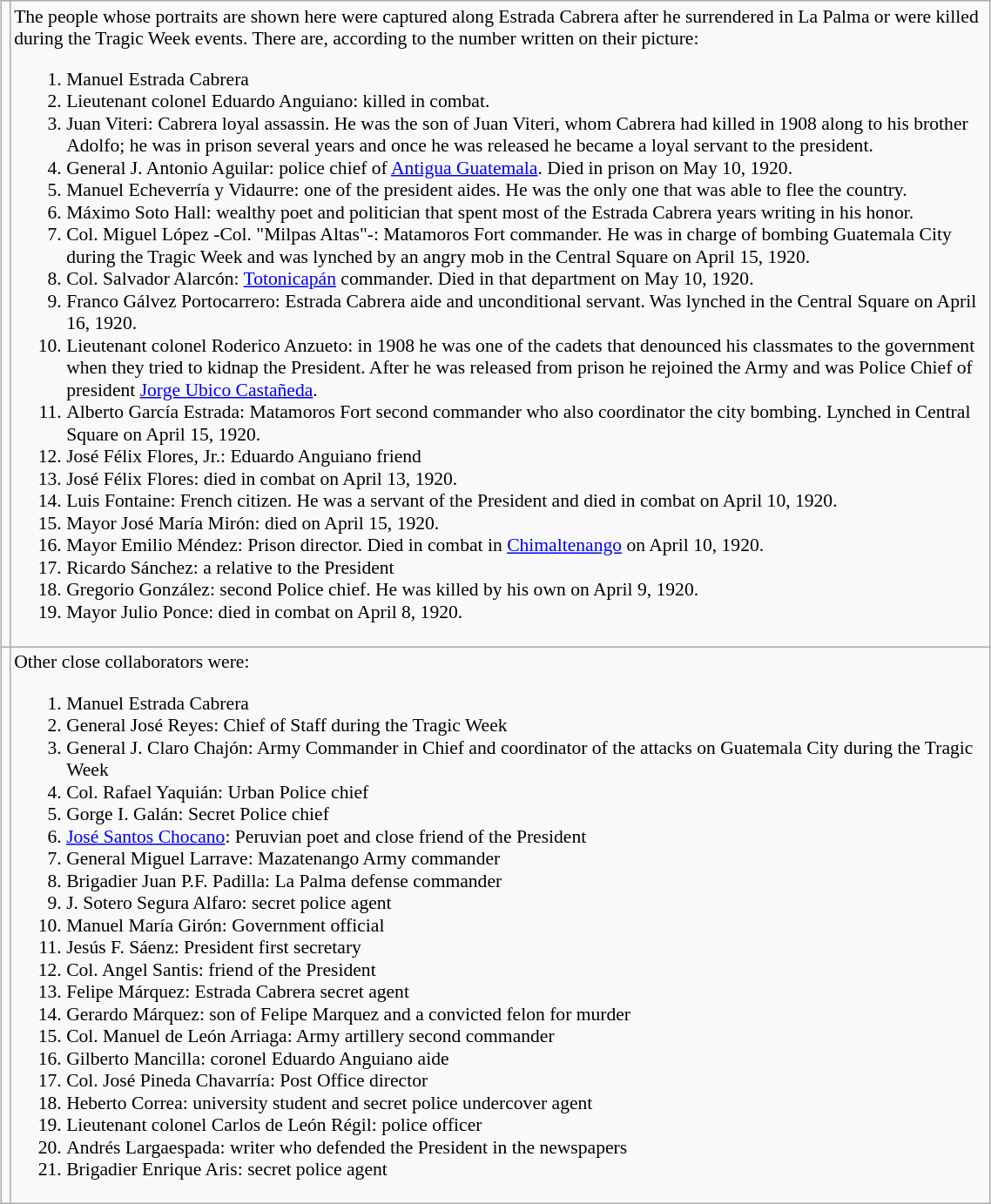<table class="wikitable" style="margin:1em auto; width:60%; font-size:0.9em;">
<tr>
<td></td>
<td>The people whose portraits are shown here were captured along Estrada Cabrera after he surrendered in La Palma or were killed during the Tragic Week events. There are, according to the number written on their picture:<br><ol><li>Manuel Estrada Cabrera</li><li>Lieutenant colonel Eduardo Anguiano: killed in combat.</li><li>Juan Viteri: Cabrera loyal assassin.  He was the son of Juan Viteri, whom Cabrera had killed in 1908 along to his brother Adolfo; he was in prison several years and once he was released he became a loyal servant to the president.</li><li>General J. Antonio Aguilar: police chief of <a href='#'>Antigua Guatemala</a>. Died in prison on May 10, 1920.</li><li>Manuel Echeverría y Vidaurre: one of the president aides. He was the only one that was able to flee the country.</li><li>Máximo Soto Hall: wealthy poet and politician that spent most of the Estrada Cabrera years writing in his honor.</li><li>Col. Miguel López -Col. "Milpas Altas"-: Matamoros Fort commander.  He was in charge of bombing Guatemala City during the Tragic Week and was lynched by an angry mob in the Central Square on April 15, 1920.</li><li>Col. Salvador Alarcón: <a href='#'>Totonicapán</a> commander. Died in that department on May 10, 1920.</li><li>Franco Gálvez Portocarrero: Estrada Cabrera aide and unconditional servant. Was lynched in the Central Square on April 16, 1920.</li><li>Lieutenant colonel Roderico Anzueto: in 1908 he was one of the cadets that denounced his classmates to the government when they tried to kidnap the President.  After he was released from prison he rejoined the Army and was Police Chief of president <a href='#'>Jorge Ubico Castañeda</a>.</li><li>Alberto García Estrada: Matamoros Fort second commander who also coordinator the city bombing. Lynched in Central Square on April 15, 1920.</li><li>José Félix Flores, Jr.: Eduardo Anguiano friend</li><li>José Félix Flores: died in combat on April 13, 1920.</li><li>Luis Fontaine: French citizen. He was a servant of the President and died in combat on April 10, 1920.</li><li>Mayor José María Mirón: died on April 15, 1920.</li><li>Mayor Emilio Méndez: Prison director.  Died in combat in <a href='#'>Chimaltenango</a> on April 10, 1920.</li><li>Ricardo Sánchez: a relative to the President</li><li>Gregorio González: second Police chief. He was killed by his own on April 9, 1920.</li><li>Mayor Julio Ponce: died in combat on April 8, 1920.</li></ol></td>
</tr>
<tr>
<td></td>
<td>Other close collaborators were:<br><ol><li>Manuel Estrada Cabrera</li><li>General José Reyes: Chief of Staff during the Tragic Week</li><li>General J. Claro Chajón: Army Commander in Chief and coordinator of the attacks on Guatemala City during the Tragic Week</li><li>Col. Rafael Yaquián: Urban Police chief</li><li>Gorge I. Galán: Secret Police chief</li><li><a href='#'>José Santos Chocano</a>: Peruvian poet and close friend of the President</li><li>General Miguel Larrave: Mazatenango Army commander</li><li>Brigadier Juan P.F. Padilla: La Palma defense commander</li><li>J. Sotero Segura Alfaro: secret police agent</li><li>Manuel María Girón: Government official</li><li>Jesús F. Sáenz: President first secretary</li><li>Col. Angel Santis: friend of the President</li><li>Felipe Márquez: Estrada Cabrera secret agent</li><li>Gerardo Márquez: son of Felipe Marquez and a convicted felon for murder</li><li>Col. Manuel de León Arriaga: Army artillery second commander</li><li>Gilberto Mancilla: coronel Eduardo Anguiano aide</li><li>Col. José Pineda Chavarría: Post Office director</li><li>Heberto Correa: university student and secret police undercover agent</li><li>Lieutenant colonel Carlos de León Régil: police officer</li><li>Andrés Largaespada: writer who defended the President in the newspapers</li><li>Brigadier Enrique Aris: secret police agent</li></ol></td>
</tr>
</table>
